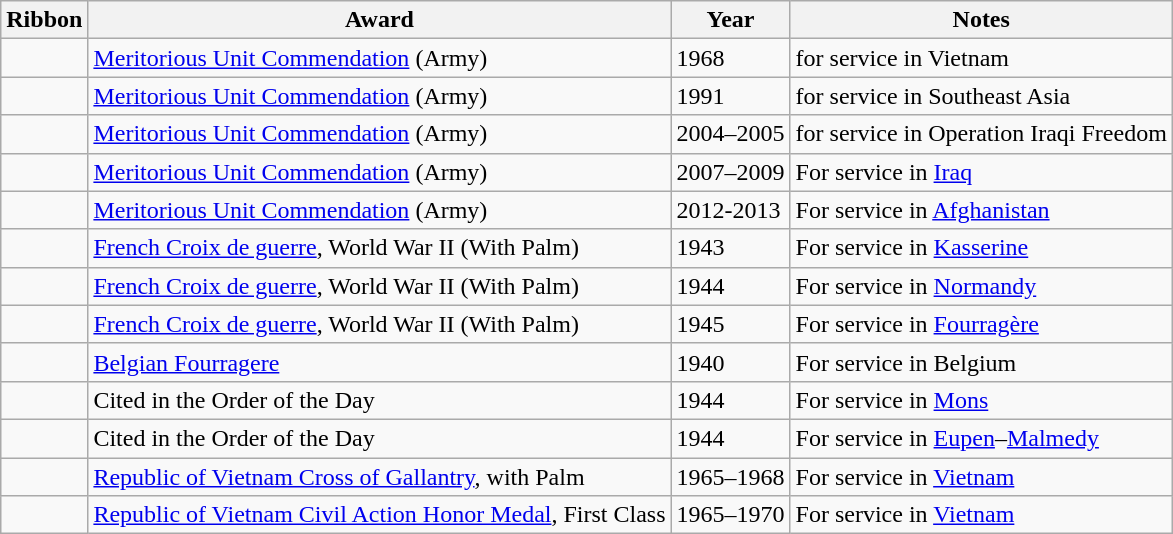<table class="wikitable">
<tr>
<th>Ribbon</th>
<th>Award</th>
<th>Year</th>
<th>Notes</th>
</tr>
<tr>
<td></td>
<td><a href='#'>Meritorious Unit Commendation</a> (Army)</td>
<td>1968</td>
<td>for service in Vietnam</td>
</tr>
<tr>
<td></td>
<td><a href='#'>Meritorious Unit Commendation</a> (Army)</td>
<td>1991</td>
<td>for service in Southeast Asia</td>
</tr>
<tr>
<td></td>
<td><a href='#'>Meritorious Unit Commendation</a> (Army)</td>
<td>2004–2005</td>
<td>for service in Operation Iraqi Freedom</td>
</tr>
<tr>
<td></td>
<td><a href='#'>Meritorious Unit Commendation</a> (Army)</td>
<td>2007–2009</td>
<td>For service in <a href='#'>Iraq</a></td>
</tr>
<tr>
<td></td>
<td><a href='#'>Meritorious Unit Commendation</a> (Army)</td>
<td>2012-2013</td>
<td>For service in <a href='#'>Afghanistan</a></td>
</tr>
<tr>
<td></td>
<td><a href='#'>French Croix de guerre</a>, World War II (With Palm)</td>
<td>1943</td>
<td>For service in <a href='#'>Kasserine</a></td>
</tr>
<tr>
<td></td>
<td><a href='#'>French Croix de guerre</a>, World War II (With Palm)</td>
<td>1944</td>
<td>For service in <a href='#'>Normandy</a></td>
</tr>
<tr>
<td></td>
<td><a href='#'>French Croix de guerre</a>, World War II (With Palm)</td>
<td>1945</td>
<td>For service in <a href='#'>Fourragère</a></td>
</tr>
<tr>
<td></td>
<td><a href='#'>Belgian Fourragere</a></td>
<td>1940</td>
<td>For service in Belgium</td>
</tr>
<tr>
<td></td>
<td>Cited in the Order of the Day</td>
<td>1944</td>
<td>For service in <a href='#'>Mons</a></td>
</tr>
<tr>
<td></td>
<td>Cited in the Order of the Day</td>
<td>1944</td>
<td>For service in <a href='#'>Eupen</a>–<a href='#'>Malmedy</a></td>
</tr>
<tr>
<td></td>
<td><a href='#'>Republic of Vietnam Cross of Gallantry</a>, with Palm</td>
<td>1965–1968</td>
<td>For service in <a href='#'>Vietnam</a></td>
</tr>
<tr>
<td></td>
<td><a href='#'>Republic of Vietnam Civil Action Honor Medal</a>, First Class</td>
<td>1965–1970</td>
<td>For service in <a href='#'>Vietnam</a></td>
</tr>
</table>
